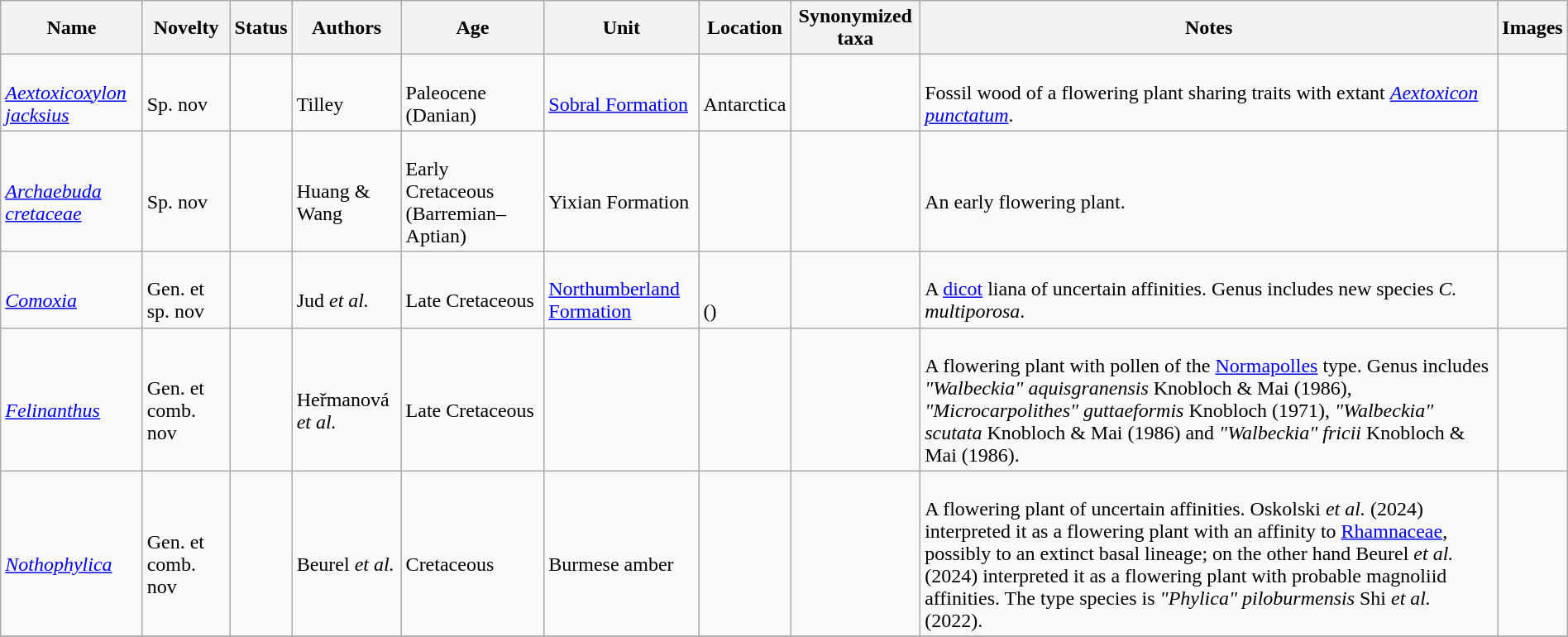<table class="wikitable sortable" align="center" width="100%">
<tr>
<th>Name</th>
<th>Novelty</th>
<th>Status</th>
<th>Authors</th>
<th>Age</th>
<th>Unit</th>
<th>Location</th>
<th>Synonymized taxa</th>
<th>Notes</th>
<th>Images</th>
</tr>
<tr>
<td><br><em><a href='#'>Aextoxicoxylon jacksius</a></em></td>
<td><br>Sp. nov</td>
<td></td>
<td><br>Tilley</td>
<td><br>Paleocene (Danian)</td>
<td><br><a href='#'>Sobral Formation</a></td>
<td><br>Antarctica</td>
<td></td>
<td><br>Fossil wood of a flowering plant sharing traits with extant <em><a href='#'>Aextoxicon punctatum</a></em>.</td>
<td></td>
</tr>
<tr>
<td><br><em><a href='#'>Archaebuda cretaceae</a></em></td>
<td><br>Sp. nov</td>
<td></td>
<td><br>Huang & Wang</td>
<td><br>Early Cretaceous (Barremian–Aptian)</td>
<td><br>Yixian Formation</td>
<td><br></td>
<td></td>
<td><br>An early flowering plant.</td>
<td></td>
</tr>
<tr>
<td><br><em><a href='#'>Comoxia</a></em></td>
<td><br>Gen. et sp. nov</td>
<td></td>
<td><br>Jud <em>et al.</em></td>
<td><br>Late Cretaceous</td>
<td><br><a href='#'>Northumberland Formation</a></td>
<td><br><br>()</td>
<td></td>
<td><br>A <a href='#'>dicot</a> liana of uncertain affinities. Genus includes new species <em>C. multiporosa</em>.</td>
<td></td>
</tr>
<tr>
<td><br><em><a href='#'>Felinanthus</a></em></td>
<td><br>Gen. et comb. nov</td>
<td></td>
<td><br>Heřmanová <em>et al.</em></td>
<td><br>Late Cretaceous</td>
<td></td>
<td><br><br>
</td>
<td></td>
<td><br>A flowering plant with pollen of the <a href='#'>Normapolles</a> type. Genus includes <em>"Walbeckia" aquisgranensis</em> Knobloch & Mai (1986), <em>"Microcarpolithes" guttaeformis</em> Knobloch (1971), <em>"Walbeckia" scutata</em> Knobloch & Mai (1986) and <em>"Walbeckia" fricii</em> Knobloch & Mai (1986).</td>
<td></td>
</tr>
<tr>
<td><br><em><a href='#'>Nothophylica</a></em></td>
<td><br>Gen. et comb. nov</td>
<td></td>
<td><br>Beurel <em>et al.</em></td>
<td><br>Cretaceous</td>
<td><br>Burmese amber</td>
<td><br></td>
<td></td>
<td><br>A flowering plant of uncertain affinities. Oskolski <em>et al.</em> (2024) interpreted it as a flowering plant with an affinity to <a href='#'>Rhamnaceae</a>, possibly to an extinct basal lineage; on the other hand Beurel <em>et al.</em> (2024) interpreted it as a flowering plant with probable magnoliid affinities. The type species is <em>"Phylica" piloburmensis</em> Shi <em>et al.</em> (2022).</td>
<td></td>
</tr>
<tr>
</tr>
</table>
